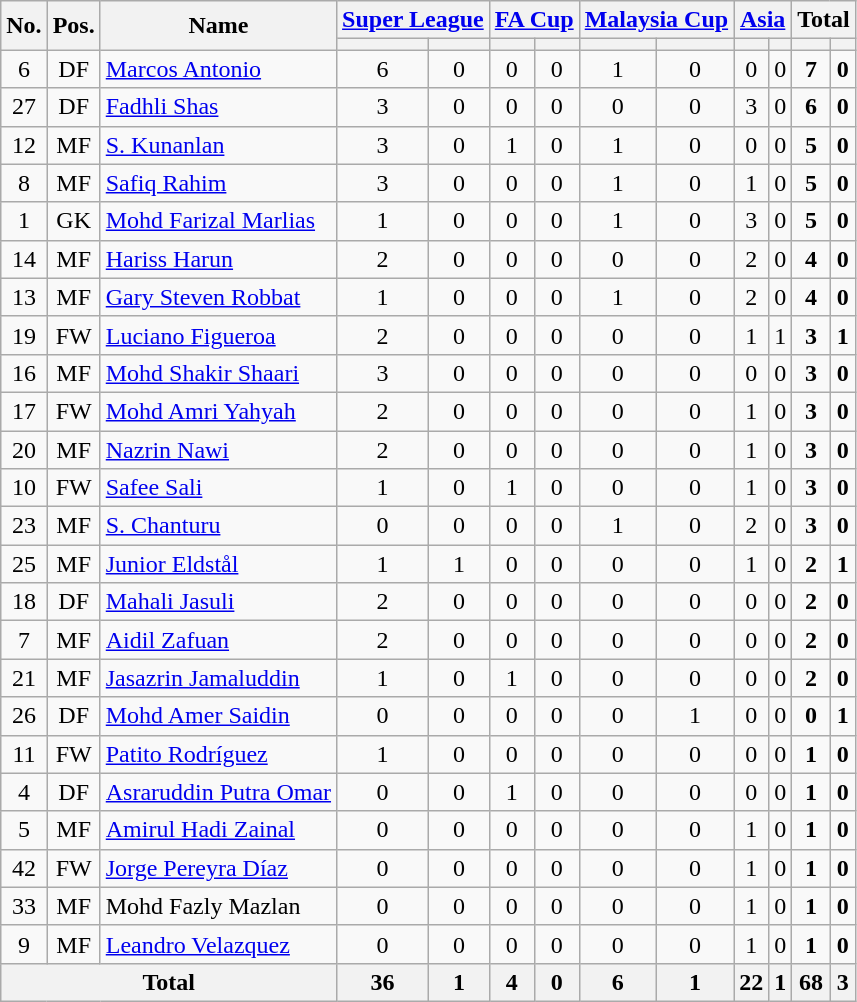<table class="wikitable sortable" style="text-align: center;">
<tr>
<th rowspan="2">No.</th>
<th rowspan="2">Pos.</th>
<th rowspan="2">Name</th>
<th colspan="2"><a href='#'>Super League</a></th>
<th colspan="2"><a href='#'>FA Cup</a></th>
<th colspan="2"><a href='#'>Malaysia Cup</a></th>
<th colspan="2"><a href='#'>Asia</a></th>
<th colspan="2">Total</th>
</tr>
<tr>
<th></th>
<th></th>
<th></th>
<th></th>
<th></th>
<th></th>
<th></th>
<th></th>
<th></th>
<th></th>
</tr>
<tr>
<td>6</td>
<td>DF</td>
<td align=left> <a href='#'>Marcos Antonio</a></td>
<td>6</td>
<td>0</td>
<td>0</td>
<td>0</td>
<td>1</td>
<td>0</td>
<td>0</td>
<td>0</td>
<td><strong>7</strong></td>
<td><strong>0</strong></td>
</tr>
<tr>
<td>27</td>
<td>DF</td>
<td align=left> <a href='#'>Fadhli Shas</a></td>
<td>3</td>
<td>0</td>
<td>0</td>
<td>0</td>
<td>0</td>
<td>0</td>
<td>3</td>
<td>0</td>
<td><strong>6</strong></td>
<td><strong>0</strong></td>
</tr>
<tr>
<td>12</td>
<td>MF</td>
<td align=left> <a href='#'>S. Kunanlan</a></td>
<td>3</td>
<td>0</td>
<td>1</td>
<td>0</td>
<td>1</td>
<td>0</td>
<td>0</td>
<td>0</td>
<td><strong>5</strong></td>
<td><strong>0</strong></td>
</tr>
<tr>
<td>8</td>
<td>MF</td>
<td align=left> <a href='#'>Safiq Rahim</a></td>
<td>3</td>
<td>0</td>
<td>0</td>
<td>0</td>
<td>1</td>
<td>0</td>
<td>1</td>
<td>0</td>
<td><strong>5</strong></td>
<td><strong>0</strong></td>
</tr>
<tr>
<td>1</td>
<td>GK</td>
<td align=left> <a href='#'>Mohd Farizal Marlias</a></td>
<td>1</td>
<td>0</td>
<td>0</td>
<td>0</td>
<td>1</td>
<td>0</td>
<td>3</td>
<td>0</td>
<td><strong>5</strong></td>
<td><strong>0</strong></td>
</tr>
<tr>
<td>14</td>
<td>MF</td>
<td align=left> <a href='#'>Hariss Harun</a></td>
<td>2</td>
<td>0</td>
<td>0</td>
<td>0</td>
<td>0</td>
<td>0</td>
<td>2</td>
<td>0</td>
<td><strong>4</strong></td>
<td><strong>0</strong></td>
</tr>
<tr>
<td>13</td>
<td>MF</td>
<td align=left> <a href='#'>Gary Steven Robbat</a></td>
<td>1</td>
<td>0</td>
<td>0</td>
<td>0</td>
<td>1</td>
<td>0</td>
<td>2</td>
<td>0</td>
<td><strong>4</strong></td>
<td><strong>0</strong></td>
</tr>
<tr>
<td>19</td>
<td>FW</td>
<td align=left> <a href='#'>Luciano Figueroa</a></td>
<td>2</td>
<td>0</td>
<td>0</td>
<td>0</td>
<td>0</td>
<td>0</td>
<td>1</td>
<td>1</td>
<td><strong>3</strong></td>
<td><strong>1</strong></td>
</tr>
<tr>
<td>16</td>
<td>MF</td>
<td align=left> <a href='#'>Mohd Shakir Shaari</a></td>
<td>3</td>
<td>0</td>
<td>0</td>
<td>0</td>
<td>0</td>
<td>0</td>
<td>0</td>
<td>0</td>
<td><strong>3</strong></td>
<td><strong>0</strong></td>
</tr>
<tr>
<td>17</td>
<td>FW</td>
<td align=left> <a href='#'>Mohd Amri Yahyah</a></td>
<td>2</td>
<td>0</td>
<td>0</td>
<td>0</td>
<td>0</td>
<td>0</td>
<td>1</td>
<td>0</td>
<td><strong>3</strong></td>
<td><strong>0</strong></td>
</tr>
<tr>
<td>20</td>
<td>MF</td>
<td align=left> <a href='#'>Nazrin Nawi</a></td>
<td>2</td>
<td>0</td>
<td>0</td>
<td>0</td>
<td>0</td>
<td>0</td>
<td>1</td>
<td>0</td>
<td><strong>3</strong></td>
<td><strong>0</strong></td>
</tr>
<tr>
<td>10</td>
<td>FW</td>
<td align=left> <a href='#'>Safee Sali</a></td>
<td>1</td>
<td>0</td>
<td>1</td>
<td>0</td>
<td>0</td>
<td>0</td>
<td>1</td>
<td>0</td>
<td><strong>3</strong></td>
<td><strong>0</strong></td>
</tr>
<tr>
<td>23</td>
<td>MF</td>
<td align=left> <a href='#'>S. Chanturu</a></td>
<td>0</td>
<td>0</td>
<td>0</td>
<td>0</td>
<td>1</td>
<td>0</td>
<td>2</td>
<td>0</td>
<td><strong>3</strong></td>
<td><strong>0</strong></td>
</tr>
<tr>
<td>25</td>
<td>MF</td>
<td align=left> <a href='#'>Junior Eldstål</a></td>
<td>1</td>
<td>1</td>
<td>0</td>
<td>0</td>
<td>0</td>
<td>0</td>
<td>1</td>
<td>0</td>
<td><strong>2</strong></td>
<td><strong>1</strong></td>
</tr>
<tr>
<td>18</td>
<td>DF</td>
<td align=left> <a href='#'>Mahali Jasuli</a></td>
<td>2</td>
<td>0</td>
<td>0</td>
<td>0</td>
<td>0</td>
<td>0</td>
<td>0</td>
<td>0</td>
<td><strong>2</strong></td>
<td><strong>0</strong></td>
</tr>
<tr>
<td>7</td>
<td>MF</td>
<td align=left> <a href='#'>Aidil Zafuan</a></td>
<td>2</td>
<td>0</td>
<td>0</td>
<td>0</td>
<td>0</td>
<td>0</td>
<td>0</td>
<td>0</td>
<td><strong>2</strong></td>
<td><strong>0</strong></td>
</tr>
<tr>
<td>21</td>
<td>MF</td>
<td align=left> <a href='#'>Jasazrin Jamaluddin</a></td>
<td>1</td>
<td>0</td>
<td>1</td>
<td>0</td>
<td>0</td>
<td>0</td>
<td>0</td>
<td>0</td>
<td><strong>2</strong></td>
<td><strong>0</strong></td>
</tr>
<tr>
<td>26</td>
<td>DF</td>
<td align=left> <a href='#'>Mohd Amer Saidin</a></td>
<td>0</td>
<td>0</td>
<td>0</td>
<td>0</td>
<td>0</td>
<td>1</td>
<td>0</td>
<td>0</td>
<td><strong>0</strong></td>
<td><strong>1</strong></td>
</tr>
<tr>
<td>11</td>
<td>FW</td>
<td align=left> <a href='#'>Patito Rodríguez</a></td>
<td>1</td>
<td>0</td>
<td>0</td>
<td>0</td>
<td>0</td>
<td>0</td>
<td>0</td>
<td>0</td>
<td><strong>1</strong></td>
<td><strong>0</strong></td>
</tr>
<tr>
<td>4</td>
<td>DF</td>
<td align=left> <a href='#'>Asraruddin Putra Omar</a></td>
<td>0</td>
<td>0</td>
<td>1</td>
<td>0</td>
<td>0</td>
<td>0</td>
<td>0</td>
<td>0</td>
<td><strong>1</strong></td>
<td><strong>0</strong></td>
</tr>
<tr>
<td>5</td>
<td>MF</td>
<td align=left> <a href='#'>Amirul Hadi Zainal</a></td>
<td>0</td>
<td>0</td>
<td>0</td>
<td>0</td>
<td>0</td>
<td>0</td>
<td>1</td>
<td>0</td>
<td><strong>1</strong></td>
<td><strong>0</strong></td>
</tr>
<tr>
<td>42</td>
<td>FW</td>
<td align=left> <a href='#'>Jorge Pereyra Díaz</a></td>
<td>0</td>
<td>0</td>
<td>0</td>
<td>0</td>
<td>0</td>
<td>0</td>
<td>1</td>
<td>0</td>
<td><strong>1</strong></td>
<td><strong>0</strong></td>
</tr>
<tr>
<td>33</td>
<td>MF</td>
<td align=left> Mohd Fazly Mazlan</td>
<td>0</td>
<td>0</td>
<td>0</td>
<td>0</td>
<td>0</td>
<td>0</td>
<td>1</td>
<td>0</td>
<td><strong>1</strong></td>
<td><strong>0</strong></td>
</tr>
<tr>
<td>9</td>
<td>MF</td>
<td align=left> <a href='#'>Leandro Velazquez</a></td>
<td>0</td>
<td>0</td>
<td>0</td>
<td>0</td>
<td>0</td>
<td>0</td>
<td>1</td>
<td>0</td>
<td><strong>1</strong></td>
<td><strong>0</strong></td>
</tr>
<tr>
<th colspan=3>Total</th>
<th>36</th>
<th>1</th>
<th>4</th>
<th>0</th>
<th>6</th>
<th>1</th>
<th>22</th>
<th>1</th>
<th>68</th>
<th>3</th>
</tr>
</table>
